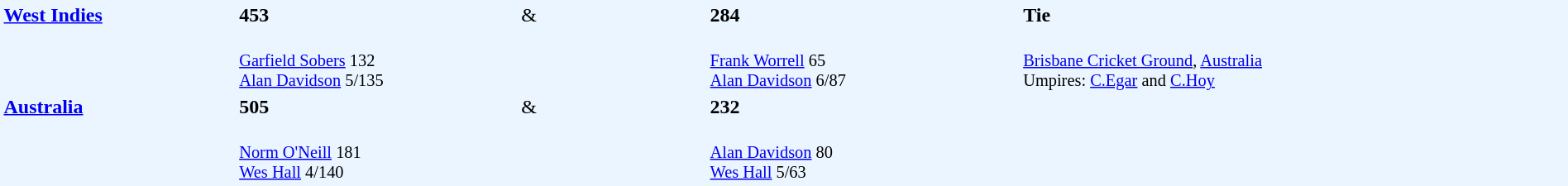<table width="100%" style="background: #EBF5FF">
<tr>
<td width="15%" valign="top" rowspan="2"><strong><a href='#'>West Indies</a></strong></td>
<td width="18%"><strong>453</strong></td>
<td width="12%">&</td>
<td width="20%"><strong>284</strong></td>
<td width="35%"><strong>Tie</strong></td>
</tr>
<tr>
<td style="font-size: 85%;" valign="top"><br><a href='#'>Garfield Sobers</a> 132<br>
<a href='#'>Alan Davidson</a> 5/135</td>
<td></td>
<td style="font-size: 85%;"><br><a href='#'>Frank Worrell</a> 65<br>
<a href='#'>Alan Davidson</a> 6/87</td>
<td valign="top" style="font-size: 85%;" rowspan="3"><br><a href='#'>Brisbane Cricket Ground</a>, <a href='#'>Australia</a><br>
Umpires: <a href='#'>C.Egar</a> and <a href='#'>C.Hoy</a></td>
</tr>
<tr>
<td valign="top" rowspan="2"><strong><a href='#'>Australia</a></strong></td>
<td><strong>505</strong></td>
<td>&</td>
<td><strong>232</strong></td>
</tr>
<tr>
<td style="font-size: 85%;"><br><a href='#'>Norm O'Neill</a> 181<br>
<a href='#'>Wes Hall</a> 4/140</td>
<td></td>
<td valign="top" style="font-size: 85%;"><br><a href='#'>Alan Davidson</a> 80<br>
<a href='#'>Wes Hall</a> 5/63</td>
</tr>
</table>
